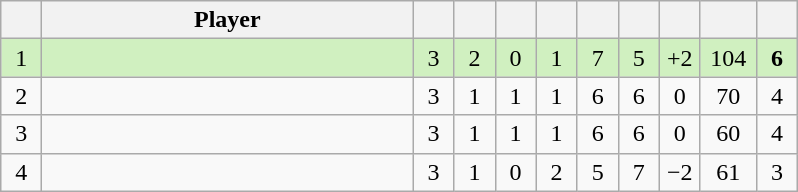<table class="wikitable" style="text-align:center; margin: 1em auto 1em auto, align:left">
<tr>
<th width=20></th>
<th width=240>Player</th>
<th width=20></th>
<th width=20></th>
<th width=20></th>
<th width=20></th>
<th width=20></th>
<th width=20></th>
<th width=20></th>
<th width=30></th>
<th width=20></th>
</tr>
<tr style="background:#D0F0C0;">
<td>1</td>
<td align=left></td>
<td>3</td>
<td>2</td>
<td>0</td>
<td>1</td>
<td>7</td>
<td>5</td>
<td>+2</td>
<td>104</td>
<td><strong>6</strong></td>
</tr>
<tr style=>
<td>2</td>
<td align=left></td>
<td>3</td>
<td>1</td>
<td>1</td>
<td>1</td>
<td>6</td>
<td>6</td>
<td>0</td>
<td>70</td>
<td>4</td>
</tr>
<tr style=>
<td>3</td>
<td align=left></td>
<td>3</td>
<td>1</td>
<td>1</td>
<td>1</td>
<td>6</td>
<td>6</td>
<td>0</td>
<td>60</td>
<td>4</td>
</tr>
<tr style=>
<td>4</td>
<td align=left></td>
<td>3</td>
<td>1</td>
<td>0</td>
<td>2</td>
<td>5</td>
<td>7</td>
<td>−2</td>
<td>61</td>
<td>3</td>
</tr>
</table>
